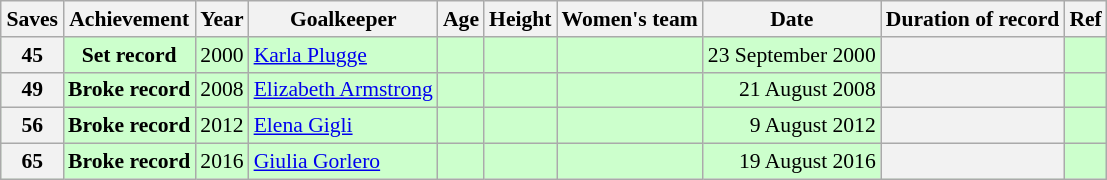<table class="wikitable" style="text-align: center; font-size: 90%; margin-left: 1em;">
<tr>
<th>Saves</th>
<th>Achievement</th>
<th>Year</th>
<th>Goalkeeper</th>
<th>Age</th>
<th>Height</th>
<th>Women's team</th>
<th>Date</th>
<th>Duration of record</th>
<th>Ref</th>
</tr>
<tr style="background-color: #ccffcc;">
<td style="background-color: #f2f2f2;"><strong>45</strong></td>
<td><strong>Set record</strong></td>
<td>2000</td>
<td style="text-align: left;" data-sort-value="Plugge, Karla"><a href='#'>Karla Plugge</a></td>
<td></td>
<td></td>
<td style="text-align: left;"></td>
<td style="text-align: right;">23 September 2000</td>
<td style="background-color: #f2f2f2; text-align: left;"></td>
<td></td>
</tr>
<tr style="background-color: #ccffcc;">
<td style="background-color: #f2f2f2;"><strong>49</strong></td>
<td><strong>Broke record</strong></td>
<td>2008</td>
<td style="text-align: left;" data-sort-value="Armstrong, Elizabeth"><a href='#'>Elizabeth Armstrong</a></td>
<td></td>
<td></td>
<td style="text-align: left;"></td>
<td style="text-align: right;">21 August 2008</td>
<td style="background-color: #f2f2f2; text-align: left;"></td>
<td></td>
</tr>
<tr style="background-color: #ccffcc;">
<td style="background-color: #f2f2f2;"><strong>56</strong></td>
<td><strong>Broke record</strong></td>
<td>2012</td>
<td style="text-align: left;" data-sort-value="Gigli, Elena"><a href='#'>Elena Gigli</a></td>
<td></td>
<td></td>
<td style="text-align: left;"></td>
<td style="text-align: right;">9 August 2012</td>
<td style="background-color: #f2f2f2; text-align: left;"></td>
<td></td>
</tr>
<tr style="background-color: #ccffcc;">
<td style="background-color: #f2f2f2;"><strong>65</strong></td>
<td><strong>Broke record</strong></td>
<td>2016</td>
<td style="text-align: left;" data-sort-value="Gorlero, Giulia"><a href='#'>Giulia Gorlero</a></td>
<td></td>
<td></td>
<td style="text-align: left;"></td>
<td style="text-align: right;">19 August 2016</td>
<td style="background-color: #f2f2f2; text-align: left;"></td>
<td></td>
</tr>
</table>
